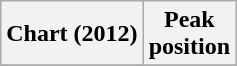<table class="wikitable plainrowheaders" style="text-align:center">
<tr>
<th>Chart (2012)</th>
<th>Peak<br>position</th>
</tr>
<tr>
</tr>
</table>
